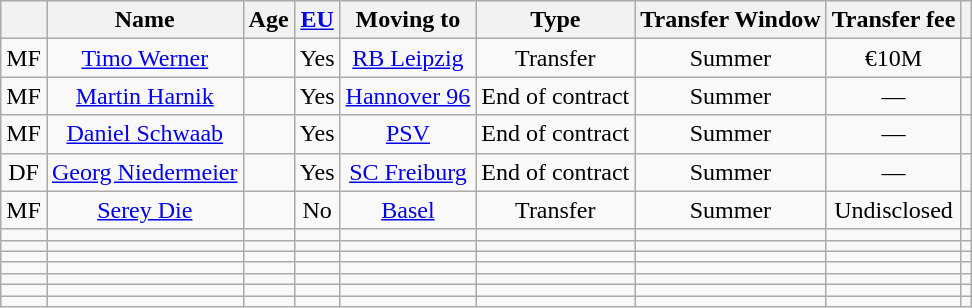<table class="wikitable" Style="text-align: center">
<tr>
<th></th>
<th>Name</th>
<th>Age</th>
<th><a href='#'>EU</a></th>
<th>Moving to</th>
<th>Type</th>
<th>Transfer Window</th>
<th>Transfer fee</th>
<th></th>
</tr>
<tr>
<td>MF</td>
<td><a href='#'>Timo Werner</a></td>
<td></td>
<td>Yes</td>
<td><a href='#'>RB Leipzig</a></td>
<td>Transfer</td>
<td>Summer</td>
<td>€10M</td>
<td></td>
</tr>
<tr>
<td>MF</td>
<td><a href='#'>Martin Harnik</a></td>
<td></td>
<td>Yes</td>
<td><a href='#'>Hannover 96</a></td>
<td>End of contract</td>
<td>Summer</td>
<td>—</td>
<td></td>
</tr>
<tr>
<td>MF</td>
<td><a href='#'>Daniel Schwaab</a></td>
<td></td>
<td>Yes</td>
<td><a href='#'>PSV</a></td>
<td>End of contract</td>
<td>Summer</td>
<td>—</td>
<td></td>
</tr>
<tr>
<td>DF</td>
<td><a href='#'>Georg Niedermeier</a></td>
<td></td>
<td>Yes</td>
<td><a href='#'>SC Freiburg</a></td>
<td>End of contract</td>
<td>Summer</td>
<td>—</td>
<td></td>
</tr>
<tr>
<td>MF</td>
<td><a href='#'>Serey Die</a></td>
<td></td>
<td>No</td>
<td><a href='#'>Basel</a></td>
<td>Transfer</td>
<td>Summer</td>
<td>Undisclosed</td>
<td></td>
</tr>
<tr>
<td></td>
<td></td>
<td></td>
<td></td>
<td></td>
<td></td>
<td></td>
<td></td>
<td></td>
</tr>
<tr>
<td></td>
<td></td>
<td></td>
<td></td>
<td></td>
<td></td>
<td></td>
<td></td>
<td></td>
</tr>
<tr>
<td></td>
<td></td>
<td></td>
<td></td>
<td></td>
<td></td>
<td></td>
<td></td>
<td></td>
</tr>
<tr>
<td></td>
<td></td>
<td></td>
<td></td>
<td></td>
<td></td>
<td></td>
<td></td>
<td></td>
</tr>
<tr>
<td></td>
<td></td>
<td></td>
<td></td>
<td></td>
<td></td>
<td></td>
<td></td>
<td></td>
</tr>
<tr>
<td></td>
<td></td>
<td></td>
<td></td>
<td></td>
<td></td>
<td></td>
<td></td>
<td></td>
</tr>
<tr>
<td></td>
<td></td>
<td></td>
<td></td>
<td></td>
<td></td>
<td></td>
<td></td>
<td></td>
</tr>
</table>
